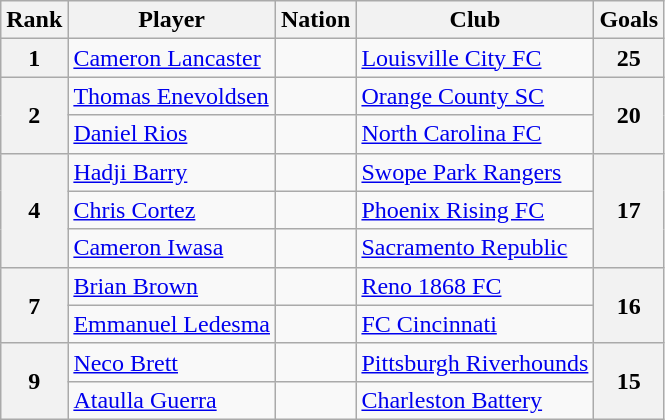<table class="wikitable">
<tr>
<th>Rank</th>
<th>Player</th>
<th>Nation</th>
<th>Club</th>
<th>Goals</th>
</tr>
<tr>
<th>1</th>
<td><a href='#'>Cameron Lancaster</a></td>
<td></td>
<td><a href='#'>Louisville City FC</a></td>
<th>25</th>
</tr>
<tr>
<th rowspan=2>2</th>
<td><a href='#'>Thomas Enevoldsen</a></td>
<td></td>
<td><a href='#'>Orange County SC</a></td>
<th rowspan=2>20</th>
</tr>
<tr>
<td><a href='#'>Daniel Rios</a></td>
<td></td>
<td><a href='#'>North Carolina FC</a></td>
</tr>
<tr>
<th rowspan=3>4</th>
<td><a href='#'>Hadji Barry</a></td>
<td></td>
<td><a href='#'>Swope Park Rangers</a></td>
<th rowspan=3>17</th>
</tr>
<tr>
<td><a href='#'>Chris Cortez</a></td>
<td></td>
<td><a href='#'>Phoenix Rising FC</a></td>
</tr>
<tr>
<td><a href='#'>Cameron Iwasa</a></td>
<td></td>
<td><a href='#'>Sacramento Republic</a></td>
</tr>
<tr>
<th rowspan=2>7</th>
<td><a href='#'>Brian Brown</a></td>
<td></td>
<td><a href='#'>Reno 1868 FC</a></td>
<th rowspan=2>16</th>
</tr>
<tr>
<td><a href='#'>Emmanuel Ledesma</a></td>
<td></td>
<td><a href='#'>FC Cincinnati</a></td>
</tr>
<tr>
<th rowspan=2>9</th>
<td><a href='#'>Neco Brett</a></td>
<td></td>
<td><a href='#'>Pittsburgh Riverhounds</a></td>
<th rowspan=2>15</th>
</tr>
<tr>
<td><a href='#'>Ataulla Guerra</a></td>
<td></td>
<td><a href='#'>Charleston Battery</a></td>
</tr>
</table>
